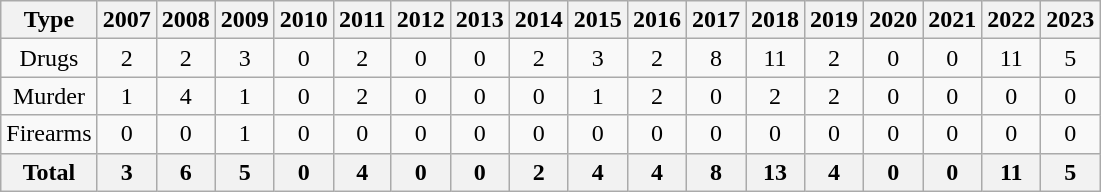<table class="wikitable" style="text-align: center";>
<tr>
<th>Type</th>
<th>2007</th>
<th>2008</th>
<th>2009</th>
<th>2010</th>
<th>2011</th>
<th>2012</th>
<th>2013</th>
<th>2014</th>
<th>2015</th>
<th>2016</th>
<th>2017</th>
<th>2018</th>
<th>2019</th>
<th>2020</th>
<th>2021</th>
<th>2022</th>
<th>2023</th>
</tr>
<tr>
<td>Drugs</td>
<td>2</td>
<td>2</td>
<td>3</td>
<td>0</td>
<td>2</td>
<td>0</td>
<td>0</td>
<td>2</td>
<td>3</td>
<td>2</td>
<td>8</td>
<td>11</td>
<td>2</td>
<td>0</td>
<td>0</td>
<td>11</td>
<td>5</td>
</tr>
<tr>
<td>Murder</td>
<td>1</td>
<td>4</td>
<td>1</td>
<td>0</td>
<td>2</td>
<td>0</td>
<td>0</td>
<td>0</td>
<td>1</td>
<td>2</td>
<td>0</td>
<td>2</td>
<td>2</td>
<td>0</td>
<td>0</td>
<td>0</td>
<td>0</td>
</tr>
<tr>
<td>Firearms</td>
<td>0</td>
<td>0</td>
<td>1</td>
<td>0</td>
<td>0</td>
<td>0</td>
<td>0</td>
<td>0</td>
<td>0</td>
<td>0</td>
<td>0</td>
<td>0</td>
<td>0</td>
<td>0</td>
<td>0</td>
<td>0</td>
<td>0</td>
</tr>
<tr>
<th>Total</th>
<th>3</th>
<th>6</th>
<th>5</th>
<th>0</th>
<th>4</th>
<th>0</th>
<th>0</th>
<th>2</th>
<th>4</th>
<th>4</th>
<th>8</th>
<th>13</th>
<th>4</th>
<th>0</th>
<th>0</th>
<th>11</th>
<th>5</th>
</tr>
</table>
